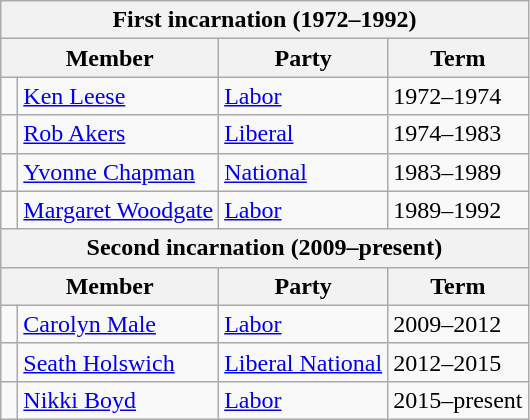<table class="wikitable">
<tr>
<th colspan="4">First incarnation (1972–1992)</th>
</tr>
<tr>
<th colspan="2">Member</th>
<th>Party</th>
<th>Term</th>
</tr>
<tr>
<td> </td>
<td><a href='#'>Ken Leese</a></td>
<td><a href='#'>Labor</a></td>
<td>1972–1974</td>
</tr>
<tr>
<td> </td>
<td><a href='#'>Rob Akers</a></td>
<td><a href='#'>Liberal</a></td>
<td>1974–1983</td>
</tr>
<tr>
<td> </td>
<td><a href='#'>Yvonne Chapman</a></td>
<td><a href='#'>National</a></td>
<td>1983–1989</td>
</tr>
<tr>
<td> </td>
<td><a href='#'>Margaret Woodgate</a></td>
<td><a href='#'>Labor</a></td>
<td>1989–1992</td>
</tr>
<tr>
<th colspan="4">Second incarnation (2009–present)</th>
</tr>
<tr>
<th colspan="2">Member</th>
<th>Party</th>
<th>Term</th>
</tr>
<tr>
<td> </td>
<td><a href='#'>Carolyn Male</a></td>
<td><a href='#'>Labor</a></td>
<td>2009–2012</td>
</tr>
<tr>
<td> </td>
<td><a href='#'>Seath Holswich</a></td>
<td><a href='#'>Liberal National</a></td>
<td>2012–2015</td>
</tr>
<tr>
<td> </td>
<td><a href='#'>Nikki Boyd</a></td>
<td><a href='#'>Labor</a></td>
<td>2015–present</td>
</tr>
</table>
